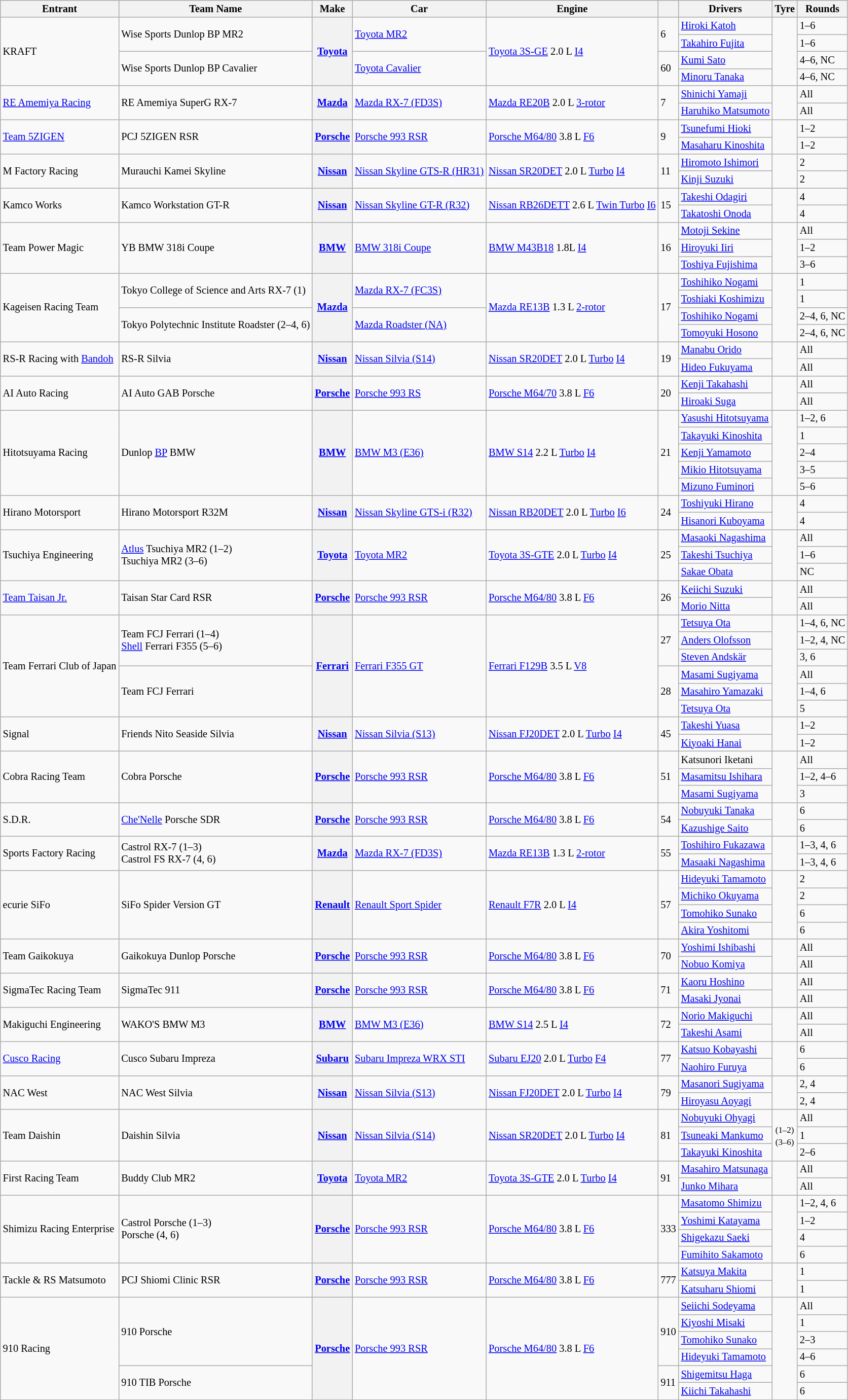<table class="wikitable" style="font-size: 85%;">
<tr>
<th>Entrant</th>
<th>Team Name</th>
<th>Make</th>
<th>Car</th>
<th>Engine</th>
<th></th>
<th>Drivers</th>
<th>Tyre</th>
<th>Rounds</th>
</tr>
<tr>
<td rowspan=4>KRAFT</td>
<td rowspan="2">Wise Sports Dunlop BP MR2</td>
<th rowspan="4"><a href='#'>Toyota</a></th>
<td rowspan=2><a href='#'>Toyota MR2</a></td>
<td rowspan=4><a href='#'>Toyota 3S-GE</a> 2.0 L <a href='#'>I4</a></td>
<td rowspan=2>6</td>
<td> <a href='#'>Hiroki Katoh</a></td>
<td align="center" rowspan=4></td>
<td>1–6</td>
</tr>
<tr>
<td> <a href='#'>Takahiro Fujita</a></td>
<td>1–6</td>
</tr>
<tr>
<td rowspan="2">Wise Sports Dunlop BP Cavalier</td>
<td rowspan="2"><a href='#'>Toyota Cavalier</a></td>
<td rowspan=2>60</td>
<td> <a href='#'>Kumi Sato</a></td>
<td>4–6, NC</td>
</tr>
<tr>
<td> <a href='#'>Minoru Tanaka</a></td>
<td>4–6, NC</td>
</tr>
<tr>
<td rowspan=2><a href='#'>RE Amemiya Racing</a></td>
<td rowspan="2">RE Amemiya SuperG RX-7</td>
<th rowspan="2"><a href='#'>Mazda</a></th>
<td rowspan=2><a href='#'>Mazda RX-7 (FD3S)</a></td>
<td rowspan=2><a href='#'>Mazda RE20B</a> 2.0 L <a href='#'>3-rotor</a></td>
<td rowspan=2>7</td>
<td> <a href='#'>Shinichi Yamaji</a></td>
<td align="center" rowspan=2></td>
<td>All</td>
</tr>
<tr>
<td> <a href='#'>Haruhiko Matsumoto</a></td>
<td>All</td>
</tr>
<tr>
<td rowspan=2><a href='#'>Team 5ZIGEN</a></td>
<td rowspan="2">PCJ 5ZIGEN RSR</td>
<th rowspan="2"><a href='#'>Porsche</a></th>
<td rowspan=2><a href='#'>Porsche 993 RSR</a></td>
<td rowspan=2><a href='#'>Porsche M64/80</a> 3.8 L <a href='#'>F6</a></td>
<td rowspan=2>9</td>
<td> <a href='#'>Tsunefumi Hioki</a></td>
<td align="center" rowspan=2></td>
<td>1–2</td>
</tr>
<tr>
<td> <a href='#'>Masaharu Kinoshita</a></td>
<td>1–2</td>
</tr>
<tr>
<td rowspan=2>M Factory Racing</td>
<td rowspan="2">Murauchi Kamei Skyline</td>
<th rowspan="2"><a href='#'>Nissan</a></th>
<td rowspan=2><a href='#'>Nissan Skyline GTS-R (HR31)</a></td>
<td rowspan=2><a href='#'>Nissan SR20DET</a> 2.0 L <a href='#'>Turbo</a> <a href='#'>I4</a></td>
<td rowspan=2>11</td>
<td> <a href='#'>Hiromoto Ishimori</a></td>
<td rowspan=2 align="center"></td>
<td>2</td>
</tr>
<tr>
<td> <a href='#'>Kinji Suzuki</a></td>
<td>2</td>
</tr>
<tr>
<td rowspan=2>Kamco Works</td>
<td rowspan="2">Kamco Workstation GT-R</td>
<th rowspan="2"><a href='#'>Nissan</a></th>
<td rowspan=2><a href='#'>Nissan Skyline GT-R (R32)</a></td>
<td rowspan=2><a href='#'>Nissan RB26DETT</a> 2.6 L <a href='#'>Twin Turbo</a> <a href='#'>I6</a></td>
<td rowspan=2>15</td>
<td> <a href='#'>Takeshi Odagiri</a></td>
<td rowspan=2 align="center"></td>
<td>4</td>
</tr>
<tr>
<td> <a href='#'>Takatoshi Onoda</a></td>
<td>4</td>
</tr>
<tr>
<td rowspan=3>Team Power Magic</td>
<td rowspan="3">YB BMW 318i Coupe</td>
<th rowspan="3"><a href='#'>BMW</a></th>
<td rowspan=3><a href='#'>BMW 318i Coupe</a></td>
<td rowspan=3><a href='#'>BMW M43B18</a> 1.8L <a href='#'>I4</a></td>
<td rowspan=3>16</td>
<td> <a href='#'>Motoji Sekine</a></td>
<td rowspan=3 align="center"></td>
<td>All</td>
</tr>
<tr>
<td> <a href='#'>Hiroyuki Iiri</a></td>
<td>1–2</td>
</tr>
<tr>
<td> <a href='#'>Toshiya Fujishima</a></td>
<td>3–6</td>
</tr>
<tr>
<td rowspan=4>Kageisen Racing Team</td>
<td rowspan="2">Tokyo College of Science and Arts RX-7 (1)</td>
<th rowspan="4"><a href='#'>Mazda</a></th>
<td rowspan=2><a href='#'>Mazda RX-7 (FC3S)</a></td>
<td rowspan=4><a href='#'>Mazda RE13B</a> 1.3 L <a href='#'>2-rotor</a></td>
<td rowspan=4>17</td>
<td> <a href='#'>Toshihiko Nogami</a></td>
<td align="center" rowspan=4></td>
<td>1</td>
</tr>
<tr>
<td> <a href='#'>Toshiaki Koshimizu</a></td>
<td>1</td>
</tr>
<tr>
<td rowspan="2">Tokyo Polytechnic Institute Roadster (2–4, 6)</td>
<td rowspan="2"><a href='#'>Mazda Roadster (NA)</a></td>
<td> <a href='#'>Toshihiko Nogami</a></td>
<td>2–4, 6, NC</td>
</tr>
<tr>
<td> <a href='#'>Tomoyuki Hosono</a></td>
<td>2–4, 6, NC</td>
</tr>
<tr>
<td rowspan=2>RS-R Racing with <a href='#'>Bandoh</a></td>
<td rowspan="2">RS-R Silvia</td>
<th rowspan="2"><a href='#'>Nissan</a></th>
<td rowspan=2><a href='#'>Nissan Silvia (S14)</a></td>
<td rowspan=2><a href='#'>Nissan SR20DET</a> 2.0 L <a href='#'>Turbo</a> <a href='#'>I4</a></td>
<td rowspan=2>19</td>
<td> <a href='#'>Manabu Orido</a></td>
<td rowspan=2 align="center"></td>
<td>All</td>
</tr>
<tr>
<td> <a href='#'>Hideo Fukuyama</a></td>
<td>All</td>
</tr>
<tr>
<td rowspan=2>AI Auto Racing</td>
<td rowspan="2">AI Auto GAB Porsche</td>
<th rowspan="2"><a href='#'>Porsche</a></th>
<td rowspan=2><a href='#'>Porsche 993 RS</a></td>
<td rowspan=2><a href='#'>Porsche M64/70</a> 3.8 L <a href='#'>F6</a></td>
<td rowspan=2>20</td>
<td> <a href='#'>Kenji Takahashi</a></td>
<td align="center" rowspan=2></td>
<td>All</td>
</tr>
<tr>
<td> <a href='#'>Hiroaki Suga</a></td>
<td>All</td>
</tr>
<tr>
<td rowspan=5>Hitotsuyama Racing</td>
<td rowspan="5">Dunlop <a href='#'>BP</a> BMW</td>
<th rowspan="5"><a href='#'>BMW</a></th>
<td rowspan=5><a href='#'>BMW M3 (E36)</a></td>
<td rowspan=5><a href='#'>BMW S14</a> 2.2 L <a href='#'>Turbo</a> <a href='#'>I4</a></td>
<td rowspan=5>21</td>
<td> <a href='#'>Yasushi Hitotsuyama</a></td>
<td rowspan=5 align="center"></td>
<td>1–2, 6</td>
</tr>
<tr>
<td> <a href='#'>Takayuki Kinoshita</a></td>
<td>1</td>
</tr>
<tr>
<td> <a href='#'>Kenji Yamamoto</a></td>
<td>2–4</td>
</tr>
<tr>
<td> <a href='#'>Mikio Hitotsuyama</a></td>
<td>3–5</td>
</tr>
<tr>
<td> <a href='#'>Mizuno Fuminori</a></td>
<td>5–6</td>
</tr>
<tr>
<td rowspan=2>Hirano Motorsport</td>
<td rowspan="2">Hirano Motorsport R32M</td>
<th rowspan="2"><a href='#'>Nissan</a></th>
<td rowspan=2><a href='#'>Nissan Skyline GTS-i (R32)</a></td>
<td rowspan=2><a href='#'>Nissan RB20DET</a> 2.0 L <a href='#'>Turbo</a> <a href='#'>I6</a></td>
<td rowspan=2>24</td>
<td> <a href='#'>Toshiyuki Hirano</a></td>
<td rowspan=2 align="center"></td>
<td>4</td>
</tr>
<tr>
<td> <a href='#'>Hisanori Kuboyama</a></td>
<td>4</td>
</tr>
<tr>
<td rowspan=3>Tsuchiya Engineering</td>
<td rowspan="3"><a href='#'>Atlus</a> Tsuchiya MR2 (1–2)<br>Tsuchiya MR2 (3–6)</td>
<th rowspan="3"><a href='#'>Toyota</a></th>
<td rowspan=3><a href='#'>Toyota MR2</a></td>
<td rowspan=3><a href='#'>Toyota 3S-GTE</a> 2.0 L <a href='#'>Turbo</a> <a href='#'>I4</a></td>
<td rowspan=3>25</td>
<td> <a href='#'>Masaoki Nagashima</a></td>
<td rowspan=3 align="center"></td>
<td>All</td>
</tr>
<tr>
<td> <a href='#'>Takeshi Tsuchiya</a></td>
<td>1–6</td>
</tr>
<tr>
<td> <a href='#'>Sakae Obata</a></td>
<td>NC</td>
</tr>
<tr>
<td rowspan=2><a href='#'>Team Taisan Jr.</a></td>
<td rowspan="2">Taisan Star Card RSR</td>
<th rowspan="2"><a href='#'>Porsche</a></th>
<td rowspan=2><a href='#'>Porsche 993 RSR</a></td>
<td rowspan=2><a href='#'>Porsche M64/80</a> 3.8 L <a href='#'>F6</a></td>
<td rowspan=2>26</td>
<td> <a href='#'>Keiichi Suzuki</a></td>
<td align="center" rowspan=2></td>
<td>All</td>
</tr>
<tr>
<td> <a href='#'>Morio Nitta</a></td>
<td>All</td>
</tr>
<tr>
<td rowspan=6>Team Ferrari Club of Japan</td>
<td rowspan="3">Team FCJ Ferrari (1–4)<br><a href='#'>Shell</a> Ferrari F355 (5–6)</td>
<th rowspan="6"><a href='#'>Ferrari</a></th>
<td rowspan=6><a href='#'>Ferrari F355 GT</a></td>
<td rowspan=6><a href='#'>Ferrari F129B</a> 3.5 L <a href='#'>V8</a></td>
<td rowspan=3>27</td>
<td> <a href='#'>Tetsuya Ota</a></td>
<td align="center" rowspan=6></td>
<td>1–4, 6, NC</td>
</tr>
<tr>
<td> <a href='#'>Anders Olofsson</a></td>
<td>1–2, 4, NC</td>
</tr>
<tr>
<td> <a href='#'>Steven Andskär</a></td>
<td>3, 6</td>
</tr>
<tr>
<td rowspan="3">Team FCJ Ferrari</td>
<td rowspan="3">28</td>
<td> <a href='#'>Masami Sugiyama</a></td>
<td>All</td>
</tr>
<tr>
<td> <a href='#'>Masahiro Yamazaki</a></td>
<td>1–4, 6</td>
</tr>
<tr>
<td> <a href='#'>Tetsuya Ota</a></td>
<td>5</td>
</tr>
<tr>
<td rowspan=2>Signal</td>
<td rowspan="2">Friends Nito Seaside Silvia</td>
<th rowspan="2"><a href='#'>Nissan</a></th>
<td rowspan=2><a href='#'>Nissan Silvia (S13)</a></td>
<td rowspan=2><a href='#'>Nissan FJ20DET</a> 2.0 L <a href='#'>Turbo</a> <a href='#'>I4</a></td>
<td rowspan=2>45</td>
<td> <a href='#'>Takeshi Yuasa</a></td>
<td rowspan=2 align="center"></td>
<td>1–2</td>
</tr>
<tr>
<td> <a href='#'>Kiyoaki Hanai</a></td>
<td>1–2</td>
</tr>
<tr>
<td rowspan=3>Cobra Racing Team</td>
<td rowspan="3">Cobra Porsche</td>
<th rowspan="3"><a href='#'>Porsche</a></th>
<td rowspan=3><a href='#'>Porsche 993 RSR</a></td>
<td rowspan=3><a href='#'>Porsche M64/80</a> 3.8 L <a href='#'>F6</a></td>
<td rowspan=3>51</td>
<td> Katsunori Iketani</td>
<td align="center" rowspan=3></td>
<td>All</td>
</tr>
<tr>
<td> <a href='#'>Masamitsu Ishihara</a></td>
<td>1–2, 4–6</td>
</tr>
<tr>
<td> <a href='#'>Masami Sugiyama</a></td>
<td>3</td>
</tr>
<tr>
<td rowspan=2>S.D.R.</td>
<td rowspan="2"><a href='#'>Che'Nelle</a> Porsche SDR</td>
<th rowspan="2"><a href='#'>Porsche</a></th>
<td rowspan=2><a href='#'>Porsche 993 RSR</a></td>
<td rowspan=2><a href='#'>Porsche M64/80</a> 3.8 L <a href='#'>F6</a></td>
<td rowspan=2>54</td>
<td> <a href='#'>Nobuyuki Tanaka</a></td>
<td align="center" rowspan=2></td>
<td>6</td>
</tr>
<tr>
<td> <a href='#'>Kazushige Saito</a></td>
<td>6</td>
</tr>
<tr>
<td rowspan=2>Sports Factory Racing</td>
<td rowspan="2">Castrol RX-7 (1–3)<br>Castrol FS RX-7 (4, 6)</td>
<th rowspan="2"><a href='#'>Mazda</a></th>
<td rowspan=2><a href='#'>Mazda RX-7 (FD3S)</a></td>
<td rowspan=2><a href='#'>Mazda RE13B</a> 1.3 L <a href='#'>2-rotor</a></td>
<td rowspan=2>55</td>
<td> <a href='#'>Toshihiro Fukazawa</a></td>
<td align="center" rowspan=2></td>
<td>1–3, 4, 6</td>
</tr>
<tr>
<td> <a href='#'>Masaaki Nagashima</a></td>
<td>1–3, 4, 6</td>
</tr>
<tr>
<td rowspan=4>ecurie SiFo</td>
<td rowspan="4">SiFo Spider Version GT</td>
<th rowspan="4"><a href='#'>Renault</a></th>
<td rowspan=4><a href='#'>Renault Sport Spider</a></td>
<td rowspan=4><a href='#'>Renault F7R</a> 2.0 L <a href='#'>I4</a></td>
<td rowspan=4>57</td>
<td> <a href='#'>Hideyuki Tamamoto</a></td>
<td align="center" rowspan=4></td>
<td>2</td>
</tr>
<tr>
<td> <a href='#'>Michiko Okuyama</a></td>
<td>2</td>
</tr>
<tr>
<td> <a href='#'>Tomohiko Sunako</a></td>
<td>6</td>
</tr>
<tr>
<td> <a href='#'>Akira Yoshitomi</a></td>
<td>6</td>
</tr>
<tr>
<td rowspan=2>Team Gaikokuya</td>
<td rowspan="2">Gaikokuya Dunlop Porsche</td>
<th rowspan="2"><a href='#'>Porsche</a></th>
<td rowspan=2><a href='#'>Porsche 993 RSR</a></td>
<td rowspan=2><a href='#'>Porsche M64/80</a> 3.8 L <a href='#'>F6</a></td>
<td rowspan=2>70</td>
<td> <a href='#'>Yoshimi Ishibashi</a></td>
<td rowspan=2 align="center"></td>
<td>All</td>
</tr>
<tr>
<td> <a href='#'>Nobuo Komiya</a></td>
<td>All</td>
</tr>
<tr>
<td rowspan=2>SigmaTec Racing Team</td>
<td rowspan="2">SigmaTec 911</td>
<th rowspan="2"><a href='#'>Porsche</a></th>
<td rowspan=2><a href='#'>Porsche 993 RSR</a></td>
<td rowspan=2><a href='#'>Porsche M64/80</a> 3.8 L <a href='#'>F6</a></td>
<td rowspan=2>71</td>
<td> <a href='#'>Kaoru Hoshino</a></td>
<td rowspan=2 align="center"></td>
<td>All</td>
</tr>
<tr>
<td> <a href='#'>Masaki Jyonai</a></td>
<td>All</td>
</tr>
<tr>
<td rowspan=2>Makiguchi Engineering</td>
<td rowspan="2">WAKO'S BMW M3</td>
<th rowspan="2"><a href='#'>BMW</a></th>
<td rowspan=2><a href='#'>BMW M3 (E36)</a></td>
<td rowspan=2><a href='#'>BMW S14</a> 2.5 L <a href='#'>I4</a></td>
<td rowspan=2>72</td>
<td> <a href='#'>Norio Makiguchi</a></td>
<td rowspan=2 align="center"></td>
<td>All</td>
</tr>
<tr>
<td> <a href='#'>Takeshi Asami</a></td>
<td>All</td>
</tr>
<tr>
<td rowspan=2><a href='#'>Cusco Racing</a></td>
<td rowspan="2">Cusco Subaru Impreza</td>
<th rowspan="2"><a href='#'>Subaru</a></th>
<td rowspan=2><a href='#'>Subaru Impreza WRX STI</a></td>
<td rowspan=2><a href='#'>Subaru EJ20</a> 2.0 L <a href='#'>Turbo</a> <a href='#'>F4</a></td>
<td rowspan=2>77</td>
<td> <a href='#'>Katsuo Kobayashi</a></td>
<td rowspan=2 align="center"></td>
<td>6</td>
</tr>
<tr>
<td> <a href='#'>Naohiro Furuya</a></td>
<td>6</td>
</tr>
<tr>
<td rowspan=2>NAC West</td>
<td rowspan="2">NAC West Silvia</td>
<th rowspan="2"><a href='#'>Nissan</a></th>
<td rowspan=2><a href='#'>Nissan Silvia (S13)</a></td>
<td rowspan=2><a href='#'>Nissan FJ20DET</a> 2.0 L <a href='#'>Turbo</a> <a href='#'>I4</a></td>
<td rowspan=2>79</td>
<td> <a href='#'>Masanori Sugiyama</a></td>
<td rowspan=2 align="center"></td>
<td>2, 4</td>
</tr>
<tr>
<td> <a href='#'>Hiroyasu Aoyagi</a></td>
<td>2, 4</td>
</tr>
<tr>
<td rowspan=3>Team Daishin</td>
<td rowspan="3">Daishin Silvia</td>
<th rowspan="3"><a href='#'>Nissan</a></th>
<td rowspan=3><a href='#'>Nissan Silvia (S14)</a></td>
<td rowspan=3><a href='#'>Nissan SR20DET</a> 2.0 L <a href='#'>Turbo</a> <a href='#'>I4</a></td>
<td rowspan=3>81</td>
<td> <a href='#'>Nobuyuki Ohyagi</a></td>
<td rowspan=3 align="center"> <small>(1–2)</small><br> <small>(3–6)</small></td>
<td>All</td>
</tr>
<tr>
<td> <a href='#'>Tsuneaki Mankumo</a></td>
<td>1</td>
</tr>
<tr>
<td> <a href='#'>Takayuki Kinoshita</a></td>
<td>2–6</td>
</tr>
<tr>
<td rowspan=2>First Racing Team</td>
<td rowspan="2">Buddy Club MR2</td>
<th rowspan="2"><a href='#'>Toyota</a></th>
<td rowspan=2><a href='#'>Toyota MR2</a></td>
<td rowspan=2><a href='#'>Toyota 3S-GTE</a> 2.0 L <a href='#'>Turbo</a> <a href='#'>I4</a></td>
<td rowspan=2>91</td>
<td> <a href='#'>Masahiro Matsunaga</a></td>
<td rowspan=2 align="center"></td>
<td>All</td>
</tr>
<tr>
<td> <a href='#'>Junko Mihara</a></td>
<td>All</td>
</tr>
<tr>
<td rowspan=4>Shimizu Racing Enterprise</td>
<td rowspan="4">Castrol Porsche (1–3)<br>Porsche (4, 6)</td>
<th rowspan="4"><a href='#'>Porsche</a></th>
<td rowspan=4><a href='#'>Porsche 993 RSR</a></td>
<td rowspan=4><a href='#'>Porsche M64/80</a> 3.8 L <a href='#'>F6</a></td>
<td rowspan=4>333</td>
<td> <a href='#'>Masatomo Shimizu</a></td>
<td rowspan=4 align="center"></td>
<td>1–2, 4, 6</td>
</tr>
<tr>
<td> <a href='#'>Yoshimi Katayama</a></td>
<td>1–2</td>
</tr>
<tr>
<td> <a href='#'>Shigekazu Saeki</a></td>
<td>4</td>
</tr>
<tr>
<td> <a href='#'>Fumihito Sakamoto</a></td>
<td>6</td>
</tr>
<tr>
<td rowspan=2>Tackle & RS Matsumoto</td>
<td rowspan="2">PCJ Shiomi Clinic RSR</td>
<th rowspan="2"><a href='#'>Porsche</a></th>
<td rowspan=2><a href='#'>Porsche 993 RSR</a></td>
<td rowspan=2><a href='#'>Porsche M64/80</a> 3.8 L <a href='#'>F6</a></td>
<td rowspan=2>777</td>
<td> <a href='#'>Katsuya Makita</a></td>
<td rowspan=2 align="center"></td>
<td>1</td>
</tr>
<tr>
<td> <a href='#'>Katsuharu Shiomi</a></td>
<td>1</td>
</tr>
<tr>
<td rowspan=6>910 Racing</td>
<td rowspan="4">910 Porsche</td>
<th rowspan="6"><a href='#'>Porsche</a></th>
<td rowspan=6><a href='#'>Porsche 993 RSR</a></td>
<td rowspan=6><a href='#'>Porsche M64/80</a> 3.8 L <a href='#'>F6</a></td>
<td rowspan=4>910</td>
<td> <a href='#'>Seiichi Sodeyama</a></td>
<td rowspan=6 align="center"></td>
<td>All</td>
</tr>
<tr>
<td> <a href='#'>Kiyoshi Misaki</a></td>
<td>1</td>
</tr>
<tr>
<td> <a href='#'>Tomohiko Sunako</a></td>
<td>2–3</td>
</tr>
<tr>
<td> <a href='#'>Hideyuki Tamamoto</a></td>
<td>4–6</td>
</tr>
<tr>
<td rowspan="2">910 TIB Porsche</td>
<td rowspan="2">911</td>
<td> <a href='#'>Shigemitsu Haga</a></td>
<td>6</td>
</tr>
<tr>
<td> <a href='#'>Kiichi Takahashi</a></td>
<td>6</td>
</tr>
</table>
